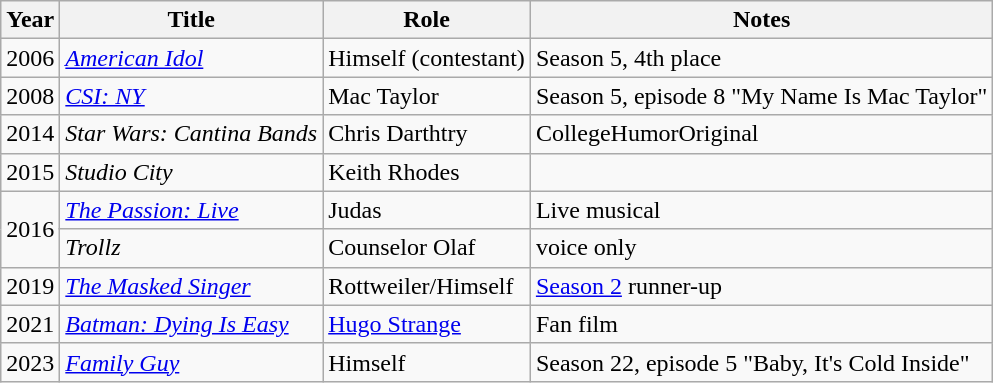<table class="wikitable sortable">
<tr>
<th scope="col">Year</th>
<th scope="col">Title</th>
<th scope="col">Role</th>
<th scope="col" class="unsortable">Notes</th>
</tr>
<tr>
<td>2006</td>
<td><em><a href='#'>American Idol</a></em></td>
<td>Himself (contestant)</td>
<td>Season 5, 4th place</td>
</tr>
<tr>
<td>2008</td>
<td><em><a href='#'>CSI: NY</a></em></td>
<td>Mac Taylor</td>
<td>Season 5, episode 8 "My Name Is Mac Taylor"</td>
</tr>
<tr>
<td>2014</td>
<td><em>Star Wars: Cantina Bands</em></td>
<td>Chris Darthtry</td>
<td>CollegeHumorOriginal</td>
</tr>
<tr>
<td>2015</td>
<td><em>Studio City</em></td>
<td>Keith Rhodes</td>
<td></td>
</tr>
<tr>
<td rowspan="2">2016</td>
<td><em><a href='#'>The Passion: Live</a></em></td>
<td>Judas</td>
<td>Live musical</td>
</tr>
<tr>
<td><em>Trollz</em></td>
<td>Counselor Olaf</td>
<td>voice only</td>
</tr>
<tr>
<td>2019</td>
<td><em><a href='#'>The Masked Singer</a></em></td>
<td>Rottweiler/Himself</td>
<td><a href='#'>Season 2</a> runner-up</td>
</tr>
<tr>
<td>2021</td>
<td><em><a href='#'>Batman: Dying Is Easy</a></em></td>
<td><a href='#'>Hugo Strange</a></td>
<td>Fan film</td>
</tr>
<tr>
<td>2023</td>
<td><em><a href='#'>Family Guy</a></em></td>
<td>Himself</td>
<td>Season 22, episode 5 "Baby, It's Cold Inside"</td>
</tr>
</table>
